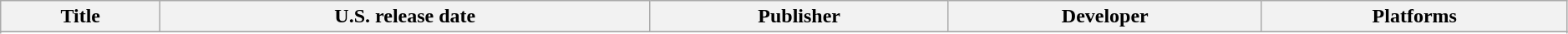<table class="wikitable plainrowheaders defaultcenter col2left" style="width: 99%;">
<tr>
<th scope="col">Title</th>
<th scope="col">U.S. release date</th>
<th scope="col">Publisher</th>
<th scope="col">Developer</th>
<th scope="col">Platforms</th>
</tr>
<tr>
</tr>
<tr>
</tr>
</table>
